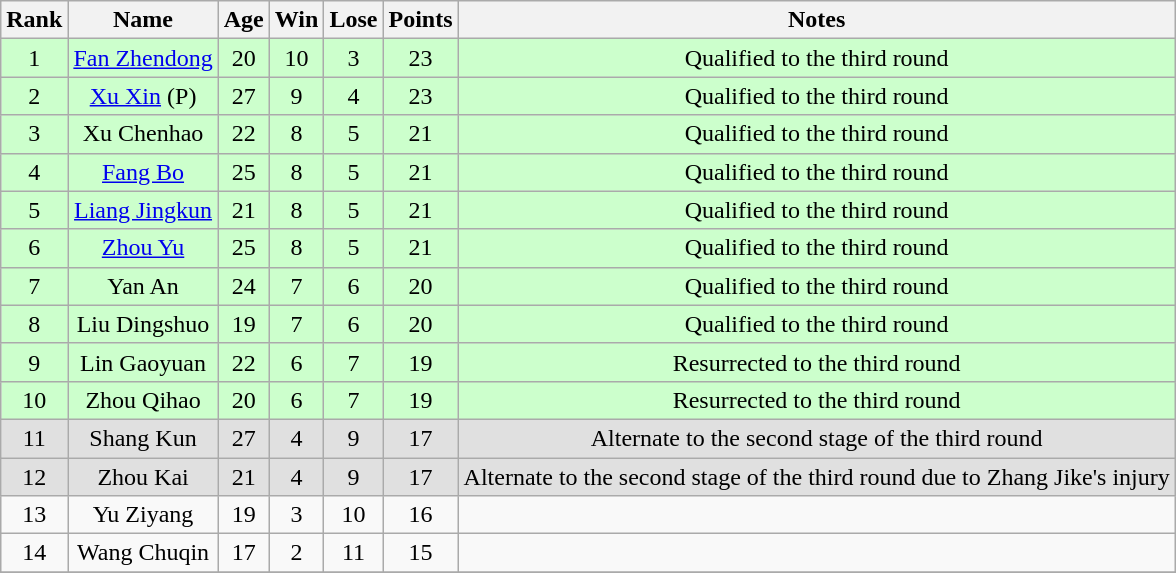<table class="wikitable" style="text-align: center;">
<tr>
<th>Rank</th>
<th>Name</th>
<th>Age</th>
<th>Win</th>
<th>Lose</th>
<th>Points</th>
<th>Notes</th>
</tr>
<tr>
<td bgcolor=#CCFFCC>1</td>
<td bgcolor=#CCFFCC><a href='#'>Fan Zhendong</a></td>
<td bgcolor=#CCFFCC>20</td>
<td bgcolor=#CCFFCC>10</td>
<td bgcolor=#CCFFCC>3</td>
<td bgcolor=#CCFFCC>23</td>
<td bgcolor=#CCFFCC>Qualified to the third round</td>
</tr>
<tr>
<td bgcolor=#CCFFCC>2</td>
<td bgcolor=#CCFFCC><a href='#'>Xu Xin</a> (P)</td>
<td bgcolor=#CCFFCC>27</td>
<td bgcolor=#CCFFCC>9</td>
<td bgcolor=#CCFFCC>4</td>
<td bgcolor=#CCFFCC>23</td>
<td bgcolor=#CCFFCC>Qualified to the third round</td>
</tr>
<tr>
<td bgcolor=#CCFFCC>3</td>
<td bgcolor=#CCFFCC>Xu Chenhao</td>
<td bgcolor=#CCFFCC>22</td>
<td bgcolor=#CCFFCC>8</td>
<td bgcolor=#CCFFCC>5</td>
<td bgcolor=#CCFFCC>21</td>
<td bgcolor=#CCFFCC>Qualified to the third round</td>
</tr>
<tr>
<td bgcolor=#CCFFCC>4</td>
<td bgcolor=#CCFFCC><a href='#'>Fang Bo</a></td>
<td bgcolor=#CCFFCC>25</td>
<td bgcolor=#CCFFCC>8</td>
<td bgcolor=#CCFFCC>5</td>
<td bgcolor=#CCFFCC>21</td>
<td bgcolor=#CCFFCC>Qualified to the third round</td>
</tr>
<tr>
<td bgcolor=#CCFFCC>5</td>
<td bgcolor=#CCFFCC><a href='#'>Liang Jingkun</a></td>
<td bgcolor=#CCFFCC>21</td>
<td bgcolor=#CCFFCC>8</td>
<td bgcolor=#CCFFCC>5</td>
<td bgcolor=#CCFFCC>21</td>
<td bgcolor=#CCFFCC>Qualified to the third round</td>
</tr>
<tr>
<td bgcolor=#CCFFCC>6</td>
<td bgcolor=#CCFFCC><a href='#'>Zhou Yu</a></td>
<td bgcolor=#CCFFCC>25</td>
<td bgcolor=#CCFFCC>8</td>
<td bgcolor=#CCFFCC>5</td>
<td bgcolor=#CCFFCC>21</td>
<td bgcolor=#CCFFCC>Qualified to the third round</td>
</tr>
<tr>
<td bgcolor=#CCFFCC>7</td>
<td bgcolor=#CCFFCC>Yan An</td>
<td bgcolor=#CCFFCC>24</td>
<td bgcolor=#CCFFCC>7</td>
<td bgcolor=#CCFFCC>6</td>
<td bgcolor=#CCFFCC>20</td>
<td bgcolor=#CCFFCC>Qualified to the third round</td>
</tr>
<tr>
<td bgcolor=#CCFFCC>8</td>
<td bgcolor=#CCFFCC>Liu Dingshuo</td>
<td bgcolor=#CCFFCC>19</td>
<td bgcolor=#CCFFCC>7</td>
<td bgcolor=#CCFFCC>6</td>
<td bgcolor=#CCFFCC>20</td>
<td bgcolor=#CCFFCC>Qualified to the third round</td>
</tr>
<tr>
<td bgcolor=#CCFFCC>9</td>
<td bgcolor=#CCFFCC>Lin Gaoyuan</td>
<td bgcolor=#CCFFCC>22</td>
<td bgcolor=#CCFFCC>6</td>
<td bgcolor=#CCFFCC>7</td>
<td bgcolor=#CCFFCC>19</td>
<td bgcolor=#CCFFCC>Resurrected to the third round</td>
</tr>
<tr>
<td bgcolor=#CCFFCC>10</td>
<td bgcolor=#CCFFCC>Zhou Qihao</td>
<td bgcolor=#CCFFCC>20</td>
<td bgcolor=#CCFFCC>6</td>
<td bgcolor=#CCFFCC>7</td>
<td bgcolor=#CCFFCC>19</td>
<td bgcolor=#CCFFCC>Resurrected to the third round</td>
</tr>
<tr>
<td bgcolor=#E0E0E0>11</td>
<td bgcolor=#E0E0E0>Shang Kun</td>
<td bgcolor=#E0E0E0>27</td>
<td bgcolor=#E0E0E0>4</td>
<td bgcolor=#E0E0E0>9</td>
<td bgcolor=#E0E0E0>17</td>
<td bgcolor=#E0E0E0>Alternate to the second stage of the third round</td>
</tr>
<tr>
<td bgcolor=#E0E0E0>12</td>
<td bgcolor=#E0E0E0>Zhou Kai</td>
<td bgcolor=#E0E0E0>21</td>
<td bgcolor=#E0E0E0>4</td>
<td bgcolor=#E0E0E0>9</td>
<td bgcolor=#E0E0E0>17</td>
<td bgcolor=#E0E0E0>Alternate to the second stage of the third round due to Zhang Jike's injury</td>
</tr>
<tr>
<td>13</td>
<td>Yu Ziyang</td>
<td>19</td>
<td>3</td>
<td>10</td>
<td>16</td>
<td></td>
</tr>
<tr>
<td>14</td>
<td>Wang Chuqin</td>
<td>17</td>
<td>2</td>
<td>11</td>
<td>15</td>
<td></td>
</tr>
<tr>
</tr>
</table>
